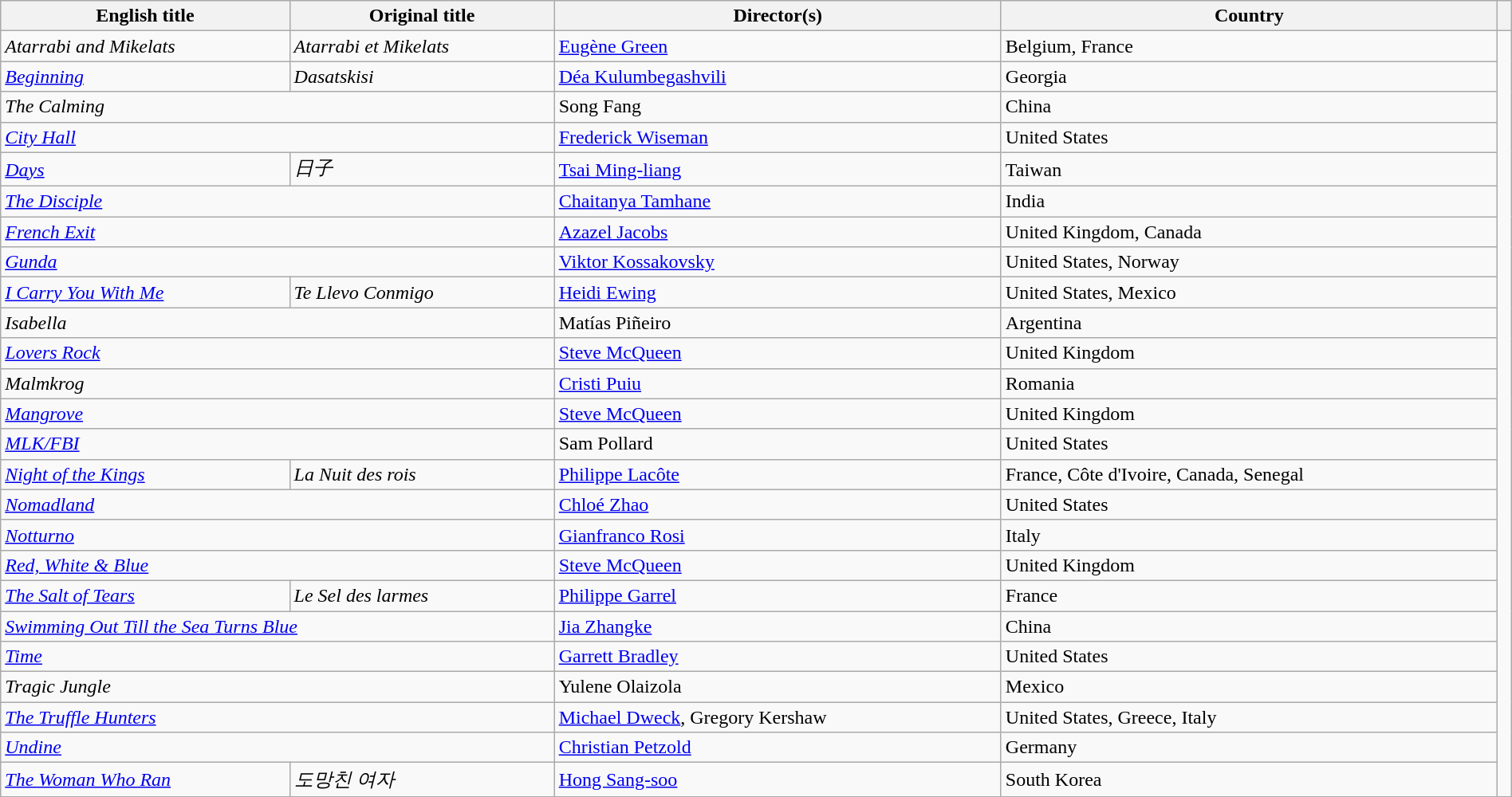<table class="wikitable" width="100%">
<tr>
<th>English title</th>
<th>Original title</th>
<th>Director(s)</th>
<th>Country</th>
<th></th>
</tr>
<tr>
<td><em>Atarrabi and Mikelats</em></td>
<td><em>Atarrabi et Mikelats</em></td>
<td><a href='#'>Eugène Green</a></td>
<td>Belgium, France</td>
<td rowspan="25"></td>
</tr>
<tr>
<td><em><a href='#'>Beginning</a></em></td>
<td><em>Dasatskisi</em></td>
<td><a href='#'>Déa Kulumbegashvili</a></td>
<td>Georgia</td>
</tr>
<tr>
<td colspan="2"><em>The Calming</em></td>
<td>Song Fang</td>
<td>China</td>
</tr>
<tr>
<td colspan="2"><em><a href='#'>City Hall</a></em></td>
<td><a href='#'>Frederick Wiseman</a></td>
<td>United States</td>
</tr>
<tr>
<td><em><a href='#'>Days</a></em></td>
<td><em>日子</em></td>
<td><a href='#'>Tsai Ming-liang</a></td>
<td>Taiwan</td>
</tr>
<tr>
<td colspan="2"><em><a href='#'>The Disciple</a></em></td>
<td><a href='#'>Chaitanya Tamhane</a></td>
<td>India</td>
</tr>
<tr>
<td colspan="2"><em><a href='#'>French Exit</a></em></td>
<td><a href='#'>Azazel Jacobs</a></td>
<td>United Kingdom, Canada</td>
</tr>
<tr>
<td colspan="2"><em><a href='#'>Gunda</a></em></td>
<td><a href='#'>Viktor Kossakovsky</a></td>
<td>United States, Norway</td>
</tr>
<tr>
<td><em><a href='#'>I Carry You With Me</a></em></td>
<td><em>Te Llevo Conmigo</em></td>
<td><a href='#'>Heidi Ewing</a></td>
<td>United States, Mexico</td>
</tr>
<tr>
<td colspan="2"><em>Isabella</em></td>
<td>Matías Piñeiro</td>
<td>Argentina</td>
</tr>
<tr>
<td colspan="2"><em><a href='#'>Lovers Rock</a></em></td>
<td><a href='#'>Steve McQueen</a></td>
<td>United Kingdom</td>
</tr>
<tr>
<td colspan="2"><em>Malmkrog</em></td>
<td><a href='#'>Cristi Puiu</a></td>
<td>Romania</td>
</tr>
<tr>
<td colspan="2"><em><a href='#'>Mangrove</a></em></td>
<td><a href='#'>Steve McQueen</a></td>
<td>United Kingdom</td>
</tr>
<tr>
<td colspan="2"><em><a href='#'>MLK/FBI</a></em></td>
<td>Sam Pollard</td>
<td>United States</td>
</tr>
<tr>
<td><em><a href='#'>Night of the Kings</a></em></td>
<td><em>La Nuit des rois</em></td>
<td><a href='#'>Philippe Lacôte</a></td>
<td>France, Côte d'Ivoire, Canada, Senegal</td>
</tr>
<tr>
<td colspan="2"><em><a href='#'>Nomadland</a></em></td>
<td><a href='#'>Chloé Zhao</a></td>
<td>United States</td>
</tr>
<tr>
<td colspan="2"><em><a href='#'>Notturno</a></em></td>
<td><a href='#'>Gianfranco Rosi</a></td>
<td>Italy</td>
</tr>
<tr>
<td colspan="2"><em><a href='#'>Red, White & Blue</a></em></td>
<td><a href='#'>Steve McQueen</a></td>
<td>United Kingdom</td>
</tr>
<tr>
<td><em><a href='#'>The Salt of Tears</a></em></td>
<td><em>Le Sel des larmes</em></td>
<td><a href='#'>Philippe Garrel</a></td>
<td>France</td>
</tr>
<tr>
<td colspan="2"><em><a href='#'>Swimming Out Till the Sea Turns Blue</a></em></td>
<td><a href='#'>Jia Zhangke</a></td>
<td>China</td>
</tr>
<tr>
<td colspan="2"><em><a href='#'>Time</a></em></td>
<td><a href='#'>Garrett Bradley</a></td>
<td>United States</td>
</tr>
<tr>
<td colspan="2"><em>Tragic Jungle</em></td>
<td>Yulene Olaizola</td>
<td>Mexico</td>
</tr>
<tr>
<td colspan="2"><em><a href='#'>The Truffle Hunters</a></em></td>
<td><a href='#'>Michael Dweck</a>, Gregory Kershaw</td>
<td>United States, Greece, Italy</td>
</tr>
<tr>
<td colspan="2"><em><a href='#'>Undine</a></em></td>
<td><a href='#'>Christian Petzold</a></td>
<td>Germany</td>
</tr>
<tr>
<td><em><a href='#'>The Woman Who Ran</a></em></td>
<td><em>도망친 여자</em></td>
<td><a href='#'>Hong Sang-soo</a></td>
<td>South Korea</td>
</tr>
</table>
